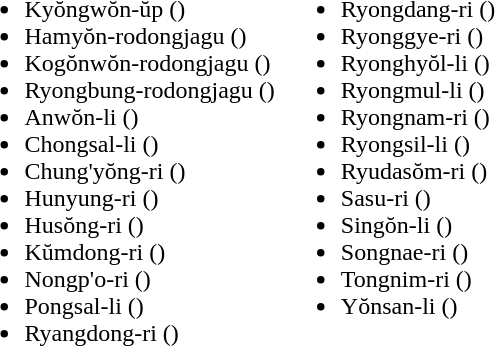<table>
<tr>
<td valign="top"><br><ul><li>Kyŏngwŏn-ŭp ()</li><li>Hamyŏn-rodongjagu ()</li><li>Kogŏnwŏn-rodongjagu ()</li><li>Ryongbung-rodongjagu ()</li><li>Anwŏn-li ()</li><li>Chongsal-li ()</li><li>Chung'yŏng-ri ()</li><li>Hunyung-ri ()</li><li>Husŏng-ri ()</li><li>Kŭmdong-ri ()</li><li>Nongp'o-ri ()</li><li>Pongsal-li ()</li><li>Ryangdong-ri ()</li></ul></td>
<td valign="top"><br><ul><li>Ryongdang-ri ()</li><li>Ryonggye-ri ()</li><li>Ryonghyŏl-li ()</li><li>Ryongmul-li ()</li><li>Ryongnam-ri ()</li><li>Ryongsil-li ()</li><li>Ryudasŏm-ri ()</li><li>Sasu-ri ()</li><li>Singŏn-li ()</li><li>Songnae-ri ()</li><li>Tongnim-ri ()</li><li>Yŏnsan-li ()</li></ul></td>
</tr>
</table>
